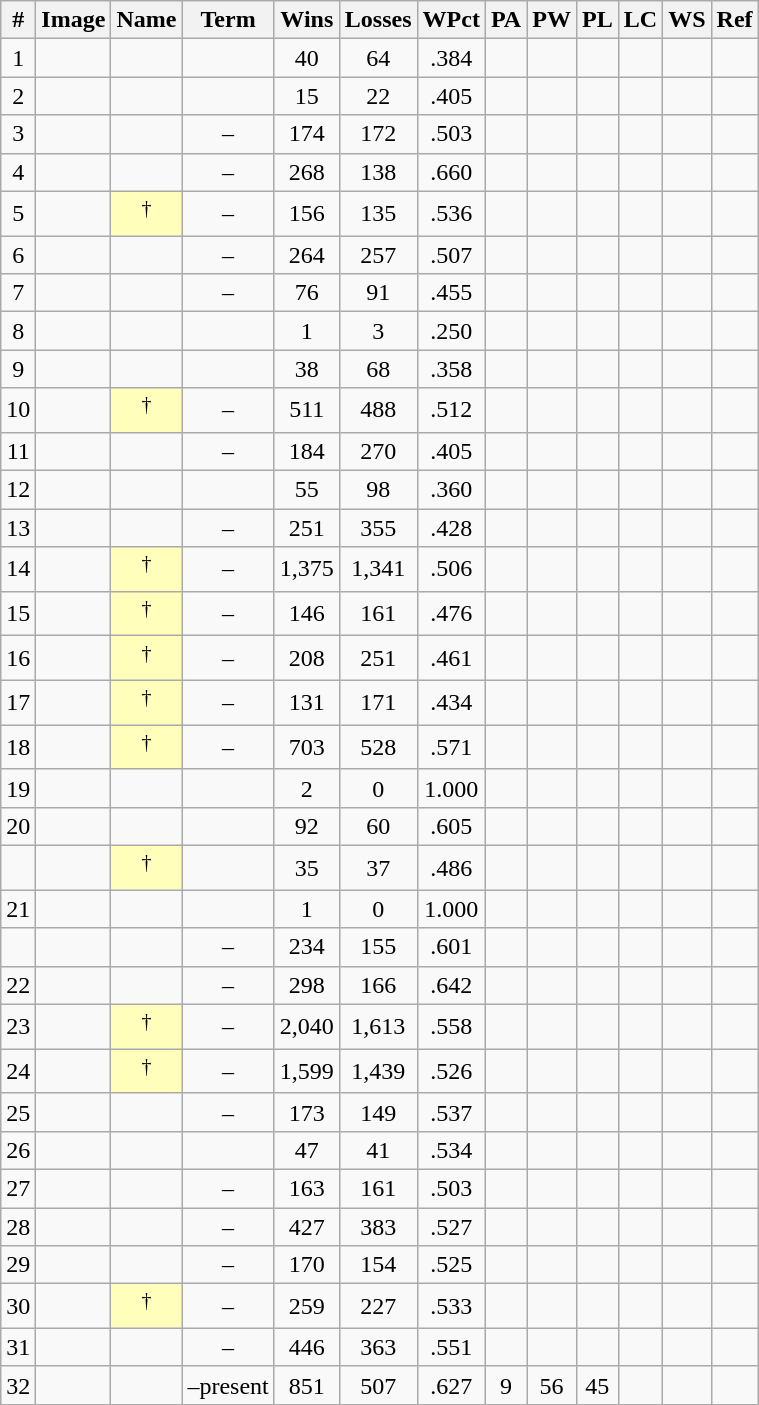<table class="wikitable sortable" style="text-align:center">
<tr>
<th class="unsortable">#</th>
<th>Image</th>
<th>Name</th>
<th>Term</th>
<th>Wins</th>
<th>Losses</th>
<th>WPct</th>
<th>PA</th>
<th>PW</th>
<th>PL</th>
<th>LC</th>
<th>WS</th>
<th class="unsortable">Ref</th>
</tr>
<tr>
<td>1</td>
<td></td>
<td></td>
<td></td>
<td>40</td>
<td>64</td>
<td>.384</td>
<td></td>
<td></td>
<td></td>
<td></td>
<td></td>
<td></td>
</tr>
<tr>
<td>2</td>
<td></td>
<td></td>
<td></td>
<td>15</td>
<td>22</td>
<td>.405</td>
<td></td>
<td></td>
<td></td>
<td></td>
<td></td>
<td></td>
</tr>
<tr>
<td>3</td>
<td></td>
<td></td>
<td>–</td>
<td>174</td>
<td>172</td>
<td>.503</td>
<td></td>
<td></td>
<td></td>
<td></td>
<td></td>
<td></td>
</tr>
<tr>
<td>4</td>
<td></td>
<td></td>
<td>–</td>
<td>268</td>
<td>138</td>
<td>.660</td>
<td></td>
<td></td>
<td></td>
<td></td>
<td></td>
<td></td>
</tr>
<tr>
<td>5</td>
<td></td>
<td bgcolor="#ffffbb"><sup>†</sup></td>
<td>–</td>
<td>156</td>
<td>135</td>
<td>.536</td>
<td></td>
<td></td>
<td></td>
<td></td>
<td></td>
<td></td>
</tr>
<tr>
<td>6</td>
<td></td>
<td></td>
<td>–</td>
<td>264</td>
<td>257</td>
<td>.507</td>
<td></td>
<td></td>
<td></td>
<td></td>
<td></td>
<td></td>
</tr>
<tr>
<td>7</td>
<td></td>
<td></td>
<td>–</td>
<td>76</td>
<td>91</td>
<td>.455</td>
<td></td>
<td></td>
<td></td>
<td></td>
<td></td>
<td></td>
</tr>
<tr>
<td>8</td>
<td></td>
<td></td>
<td></td>
<td>1</td>
<td>3</td>
<td>.250</td>
<td></td>
<td></td>
<td></td>
<td></td>
<td></td>
<td></td>
</tr>
<tr>
<td>9</td>
<td></td>
<td></td>
<td></td>
<td>38</td>
<td>68</td>
<td>.358</td>
<td></td>
<td></td>
<td></td>
<td></td>
<td></td>
<td></td>
</tr>
<tr>
<td>10</td>
<td></td>
<td bgcolor="#ffffbb"><sup>†</sup></td>
<td>–</td>
<td>511</td>
<td>488</td>
<td>.512</td>
<td></td>
<td></td>
<td></td>
<td></td>
<td></td>
<td></td>
</tr>
<tr>
<td>11</td>
<td></td>
<td></td>
<td>–</td>
<td>184</td>
<td>270</td>
<td>.405</td>
<td></td>
<td></td>
<td></td>
<td></td>
<td></td>
<td></td>
</tr>
<tr>
<td>12</td>
<td></td>
<td></td>
<td></td>
<td>55</td>
<td>98</td>
<td>.360</td>
<td></td>
<td></td>
<td></td>
<td></td>
<td></td>
<td></td>
</tr>
<tr>
<td>13</td>
<td></td>
<td></td>
<td>–</td>
<td>251</td>
<td>355</td>
<td>.428</td>
<td></td>
<td></td>
<td></td>
<td></td>
<td></td>
<td></td>
</tr>
<tr>
<td>14</td>
<td></td>
<td bgcolor="#ffffbb"><sup>†</sup></td>
<td>–</td>
<td>1,375</td>
<td>1,341</td>
<td>.506</td>
<td></td>
<td></td>
<td></td>
<td></td>
<td></td>
<td></td>
</tr>
<tr>
<td>15</td>
<td></td>
<td bgcolor="#ffffbb"><sup>†</sup></td>
<td>–</td>
<td>146</td>
<td>161</td>
<td>.476</td>
<td></td>
<td></td>
<td></td>
<td></td>
<td></td>
<td></td>
</tr>
<tr>
<td>16</td>
<td></td>
<td bgcolor="#ffffbb"><sup>†</sup></td>
<td>–</td>
<td>208</td>
<td>251</td>
<td>.461</td>
<td></td>
<td></td>
<td></td>
<td></td>
<td></td>
<td></td>
</tr>
<tr>
<td>17</td>
<td></td>
<td bgcolor="#ffffbb"><sup>†</sup></td>
<td>–</td>
<td>131</td>
<td>171</td>
<td>.434</td>
<td></td>
<td></td>
<td></td>
<td></td>
<td></td>
<td></td>
</tr>
<tr>
<td>18</td>
<td></td>
<td bgcolor="#ffffbb"><sup>†</sup></td>
<td>–</td>
<td>703</td>
<td>528</td>
<td>.571</td>
<td></td>
<td></td>
<td></td>
<td></td>
<td></td>
<td></td>
</tr>
<tr>
<td>19</td>
<td></td>
<td></td>
<td></td>
<td>2</td>
<td>0</td>
<td>1.000</td>
<td></td>
<td></td>
<td></td>
<td></td>
<td></td>
<td></td>
</tr>
<tr>
<td>20</td>
<td></td>
<td></td>
<td></td>
<td>92</td>
<td>60</td>
<td>.605</td>
<td></td>
<td></td>
<td></td>
<td></td>
<td></td>
<td></td>
</tr>
<tr>
<td></td>
<td></td>
<td bgcolor="#ffffbb"><sup>†</sup></td>
<td></td>
<td>35</td>
<td>37</td>
<td>.486</td>
<td></td>
<td></td>
<td></td>
<td></td>
<td></td>
<td></td>
</tr>
<tr>
<td>21</td>
<td></td>
<td></td>
<td></td>
<td>1</td>
<td>0</td>
<td>1.000</td>
<td></td>
<td></td>
<td></td>
<td></td>
<td></td>
<td></td>
</tr>
<tr>
<td></td>
<td></td>
<td></td>
<td>–</td>
<td>234</td>
<td>155</td>
<td>.601</td>
<td></td>
<td></td>
<td></td>
<td></td>
<td></td>
<td></td>
</tr>
<tr>
<td>22</td>
<td></td>
<td></td>
<td>–</td>
<td>298</td>
<td>166</td>
<td>.642</td>
<td></td>
<td></td>
<td></td>
<td></td>
<td></td>
<td></td>
</tr>
<tr>
<td>23</td>
<td></td>
<td bgcolor="#ffffbb"><sup>†</sup></td>
<td>–</td>
<td>2,040</td>
<td>1,613</td>
<td>.558</td>
<td></td>
<td></td>
<td></td>
<td></td>
<td></td>
<td></td>
</tr>
<tr>
<td>24</td>
<td></td>
<td bgcolor="#ffffbb"><sup>†</sup></td>
<td>–</td>
<td>1,599</td>
<td>1,439</td>
<td>.526</td>
<td></td>
<td></td>
<td></td>
<td></td>
<td></td>
<td></td>
</tr>
<tr>
<td>25</td>
<td></td>
<td></td>
<td>–</td>
<td>173</td>
<td>149</td>
<td>.537</td>
<td></td>
<td></td>
<td></td>
<td></td>
<td></td>
<td></td>
</tr>
<tr>
<td>26</td>
<td></td>
<td></td>
<td></td>
<td>47</td>
<td>41</td>
<td>.534</td>
<td></td>
<td></td>
<td></td>
<td></td>
<td></td>
<td></td>
</tr>
<tr>
<td>27</td>
<td></td>
<td></td>
<td>–</td>
<td>163</td>
<td>161</td>
<td>.503</td>
<td></td>
<td></td>
<td></td>
<td></td>
<td></td>
<td></td>
</tr>
<tr>
<td>28</td>
<td></td>
<td></td>
<td>–</td>
<td>427</td>
<td>383</td>
<td>.527</td>
<td></td>
<td></td>
<td></td>
<td></td>
<td></td>
<td></td>
</tr>
<tr>
<td>29</td>
<td></td>
<td></td>
<td>–</td>
<td>170</td>
<td>154</td>
<td>.525</td>
<td></td>
<td></td>
<td></td>
<td></td>
<td></td>
<td></td>
</tr>
<tr>
<td>30</td>
<td></td>
<td bgcolor="#ffffbb"><sup>†</sup></td>
<td>–</td>
<td>259</td>
<td>227</td>
<td>.533</td>
<td></td>
<td></td>
<td></td>
<td></td>
<td></td>
<td></td>
</tr>
<tr>
<td>31</td>
<td></td>
<td></td>
<td>–</td>
<td>446</td>
<td>363</td>
<td>.551</td>
<td></td>
<td></td>
<td></td>
<td></td>
<td></td>
<td></td>
</tr>
<tr>
<td>32</td>
<td></td>
<td></td>
<td>–present</td>
<td>851</td>
<td>507</td>
<td>.627</td>
<td>9</td>
<td>56</td>
<td>45</td>
<td></td>
<td></td>
<td></td>
</tr>
</table>
